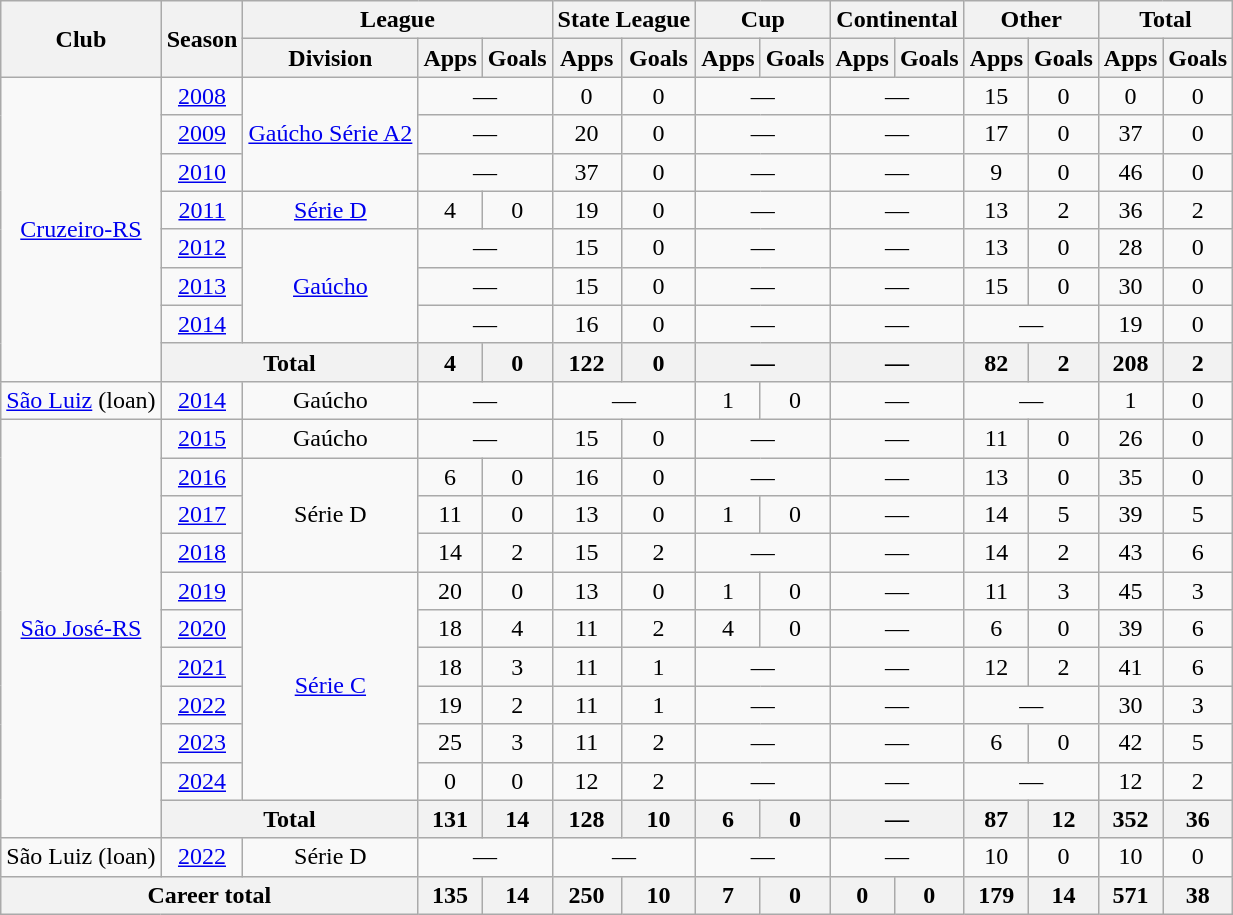<table class="wikitable" style="text-align: center;">
<tr>
<th rowspan="2">Club</th>
<th rowspan="2">Season</th>
<th colspan="3">League</th>
<th colspan="2">State League</th>
<th colspan="2">Cup</th>
<th colspan="2">Continental</th>
<th colspan="2">Other</th>
<th colspan="2">Total</th>
</tr>
<tr>
<th>Division</th>
<th>Apps</th>
<th>Goals</th>
<th>Apps</th>
<th>Goals</th>
<th>Apps</th>
<th>Goals</th>
<th>Apps</th>
<th>Goals</th>
<th>Apps</th>
<th>Goals</th>
<th>Apps</th>
<th>Goals</th>
</tr>
<tr>
<td rowspan="8" valign="center"><a href='#'>Cruzeiro-RS</a></td>
<td><a href='#'>2008</a></td>
<td rowspan="3"><a href='#'>Gaúcho Série A2</a></td>
<td colspan="2">—</td>
<td>0</td>
<td>0</td>
<td colspan="2">—</td>
<td colspan="2">—</td>
<td>15</td>
<td>0</td>
<td>0</td>
<td>0</td>
</tr>
<tr>
<td><a href='#'>2009</a></td>
<td colspan="2">—</td>
<td>20</td>
<td>0</td>
<td colspan="2">—</td>
<td colspan="2">—</td>
<td>17</td>
<td>0</td>
<td>37</td>
<td>0</td>
</tr>
<tr>
<td><a href='#'>2010</a></td>
<td colspan="2">—</td>
<td>37</td>
<td>0</td>
<td colspan="2">—</td>
<td colspan="2">—</td>
<td>9</td>
<td>0</td>
<td>46</td>
<td>0</td>
</tr>
<tr>
<td><a href='#'>2011</a></td>
<td><a href='#'>Série D</a></td>
<td>4</td>
<td>0</td>
<td>19</td>
<td>0</td>
<td colspan="2">—</td>
<td colspan="2">—</td>
<td>13</td>
<td>2</td>
<td>36</td>
<td>2</td>
</tr>
<tr>
<td><a href='#'>2012</a></td>
<td rowspan="3"><a href='#'>Gaúcho</a></td>
<td colspan="2">—</td>
<td>15</td>
<td>0</td>
<td colspan="2">—</td>
<td colspan="2">—</td>
<td>13</td>
<td>0</td>
<td>28</td>
<td>0</td>
</tr>
<tr>
<td><a href='#'>2013</a></td>
<td colspan="2">—</td>
<td>15</td>
<td>0</td>
<td colspan="2">—</td>
<td colspan="2">—</td>
<td>15</td>
<td>0</td>
<td>30</td>
<td>0</td>
</tr>
<tr>
<td><a href='#'>2014</a></td>
<td colspan="2">—</td>
<td>16</td>
<td>0</td>
<td colspan="2">—</td>
<td colspan="2">—</td>
<td colspan="2">—</td>
<td>19</td>
<td>0</td>
</tr>
<tr>
<th colspan="2">Total</th>
<th>4</th>
<th>0</th>
<th>122</th>
<th>0</th>
<th colspan="2">—</th>
<th colspan="2">—</th>
<th>82</th>
<th>2</th>
<th>208</th>
<th>2</th>
</tr>
<tr>
<td valign="center"><a href='#'>São Luiz</a> (loan)</td>
<td><a href='#'>2014</a></td>
<td>Gaúcho</td>
<td colspan="2">—</td>
<td colspan="2">—</td>
<td>1</td>
<td>0</td>
<td colspan="2">—</td>
<td colspan="2">—</td>
<td>1</td>
<td>0</td>
</tr>
<tr>
<td rowspan="11" valign="center"><a href='#'>São José-RS</a></td>
<td><a href='#'>2015</a></td>
<td>Gaúcho</td>
<td colspan="2">—</td>
<td>15</td>
<td>0</td>
<td colspan="2">—</td>
<td colspan="2">—</td>
<td>11</td>
<td>0</td>
<td>26</td>
<td>0</td>
</tr>
<tr>
<td><a href='#'>2016</a></td>
<td rowspan="3">Série D</td>
<td>6</td>
<td>0</td>
<td>16</td>
<td>0</td>
<td colspan="2">—</td>
<td colspan="2">—</td>
<td>13</td>
<td>0</td>
<td>35</td>
<td>0</td>
</tr>
<tr>
<td><a href='#'>2017</a></td>
<td>11</td>
<td>0</td>
<td>13</td>
<td>0</td>
<td>1</td>
<td>0</td>
<td colspan="2">—</td>
<td>14</td>
<td>5</td>
<td>39</td>
<td>5</td>
</tr>
<tr>
<td><a href='#'>2018</a></td>
<td>14</td>
<td>2</td>
<td>15</td>
<td>2</td>
<td colspan="2">—</td>
<td colspan="2">—</td>
<td>14</td>
<td>2</td>
<td>43</td>
<td>6</td>
</tr>
<tr>
<td><a href='#'>2019</a></td>
<td rowspan="6"><a href='#'>Série C</a></td>
<td>20</td>
<td>0</td>
<td>13</td>
<td>0</td>
<td>1</td>
<td>0</td>
<td colspan="2">—</td>
<td>11</td>
<td>3</td>
<td>45</td>
<td>3</td>
</tr>
<tr>
<td><a href='#'>2020</a></td>
<td>18</td>
<td>4</td>
<td>11</td>
<td>2</td>
<td>4</td>
<td>0</td>
<td colspan="2">—</td>
<td>6</td>
<td>0</td>
<td>39</td>
<td>6</td>
</tr>
<tr>
<td><a href='#'>2021</a></td>
<td>18</td>
<td>3</td>
<td>11</td>
<td>1</td>
<td colspan="2">—</td>
<td colspan="2">—</td>
<td>12</td>
<td>2</td>
<td>41</td>
<td>6</td>
</tr>
<tr>
<td><a href='#'>2022</a></td>
<td>19</td>
<td>2</td>
<td>11</td>
<td>1</td>
<td colspan="2">—</td>
<td colspan="2">—</td>
<td colspan="2">—</td>
<td>30</td>
<td>3</td>
</tr>
<tr>
<td><a href='#'>2023</a></td>
<td>25</td>
<td>3</td>
<td>11</td>
<td>2</td>
<td colspan="2">—</td>
<td colspan="2">—</td>
<td>6</td>
<td>0</td>
<td>42</td>
<td>5</td>
</tr>
<tr>
<td><a href='#'>2024</a></td>
<td>0</td>
<td>0</td>
<td>12</td>
<td>2</td>
<td colspan="2">—</td>
<td colspan="2">—</td>
<td colspan="2">—</td>
<td>12</td>
<td>2</td>
</tr>
<tr>
<th colspan="2">Total</th>
<th>131</th>
<th>14</th>
<th>128</th>
<th>10</th>
<th>6</th>
<th>0</th>
<th colspan="2">—</th>
<th>87</th>
<th>12</th>
<th>352</th>
<th>36</th>
</tr>
<tr>
<td valign="center">São Luiz (loan)</td>
<td><a href='#'>2022</a></td>
<td>Série D</td>
<td colspan="2">—</td>
<td colspan="2">—</td>
<td colspan="2">—</td>
<td colspan="2">—</td>
<td>10</td>
<td>0</td>
<td>10</td>
<td>0</td>
</tr>
<tr>
<th colspan="3"><strong>Career total</strong></th>
<th>135</th>
<th>14</th>
<th>250</th>
<th>10</th>
<th>7</th>
<th>0</th>
<th>0</th>
<th>0</th>
<th>179</th>
<th>14</th>
<th>571</th>
<th>38</th>
</tr>
</table>
